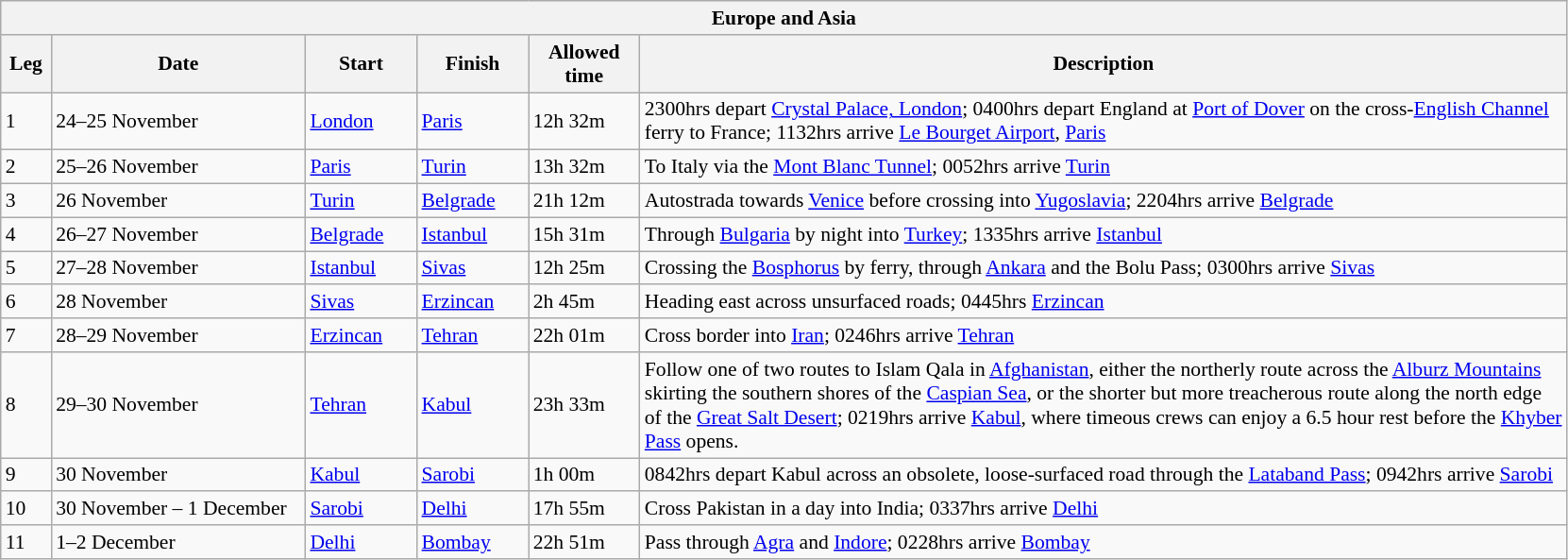<table class="wikitable" style="font-size:90%;">
<tr>
<th colspan=6 align=right>Europe and Asia</th>
</tr>
<tr>
<th style="width:2em">Leg</th>
<th style="width:12em">Date</th>
<th style="width:5em">Start</th>
<th style="width:5em">Finish</th>
<th style="width:5em">Allowed time</th>
<th style="width:45em">Description</th>
</tr>
<tr>
<td>1</td>
<td>24–25 November</td>
<td><a href='#'>London</a></td>
<td><a href='#'>Paris</a></td>
<td>12h 32m</td>
<td>2300hrs depart <a href='#'>Crystal Palace, London</a>; 0400hrs depart England at <a href='#'>Port of Dover</a> on the cross-<a href='#'>English Channel</a> ferry to France; 1132hrs arrive <a href='#'>Le Bourget Airport</a>, <a href='#'>Paris</a></td>
</tr>
<tr>
<td>2</td>
<td>25–26 November</td>
<td><a href='#'>Paris</a></td>
<td><a href='#'>Turin</a></td>
<td>13h 32m</td>
<td>To Italy via the <a href='#'>Mont Blanc Tunnel</a>; 0052hrs arrive <a href='#'>Turin</a></td>
</tr>
<tr>
<td>3</td>
<td>26 November</td>
<td><a href='#'>Turin</a></td>
<td><a href='#'>Belgrade</a></td>
<td>21h 12m</td>
<td>Autostrada towards <a href='#'>Venice</a> before crossing into <a href='#'>Yugoslavia</a>; 2204hrs arrive <a href='#'>Belgrade</a></td>
</tr>
<tr>
<td>4</td>
<td>26–27 November</td>
<td><a href='#'>Belgrade</a></td>
<td><a href='#'>Istanbul</a></td>
<td>15h 31m</td>
<td>Through <a href='#'>Bulgaria</a> by night into <a href='#'>Turkey</a>; 1335hrs arrive <a href='#'>Istanbul</a></td>
</tr>
<tr>
<td>5</td>
<td>27–28 November</td>
<td><a href='#'>Istanbul</a></td>
<td><a href='#'>Sivas</a></td>
<td>12h 25m</td>
<td>Crossing the <a href='#'>Bosphorus</a> by ferry, through <a href='#'>Ankara</a> and the Bolu Pass; 0300hrs arrive <a href='#'>Sivas</a></td>
</tr>
<tr>
<td>6</td>
<td>28 November</td>
<td><a href='#'>Sivas</a></td>
<td><a href='#'>Erzincan</a></td>
<td>2h 45m</td>
<td>Heading east across unsurfaced roads; 0445hrs <a href='#'>Erzincan</a></td>
</tr>
<tr>
<td>7</td>
<td>28–29 November</td>
<td><a href='#'>Erzincan</a></td>
<td><a href='#'>Tehran</a></td>
<td>22h 01m</td>
<td>Cross border into <a href='#'>Iran</a>; 0246hrs arrive <a href='#'>Tehran</a></td>
</tr>
<tr>
<td>8</td>
<td>29–30 November</td>
<td><a href='#'>Tehran</a></td>
<td><a href='#'>Kabul</a></td>
<td>23h 33m</td>
<td>Follow one of two routes to Islam Qala in <a href='#'>Afghanistan</a>, either the northerly route across the <a href='#'>Alburz Mountains</a> skirting the southern shores of the <a href='#'>Caspian Sea</a>, or the shorter but more treacherous route along the north edge of the <a href='#'>Great Salt Desert</a>; 0219hrs arrive <a href='#'>Kabul</a>, where timeous crews can enjoy a 6.5 hour rest before the <a href='#'>Khyber Pass</a> opens.</td>
</tr>
<tr>
<td>9</td>
<td>30 November</td>
<td><a href='#'>Kabul</a></td>
<td><a href='#'>Sarobi</a></td>
<td>1h 00m</td>
<td>0842hrs depart Kabul across an obsolete, loose-surfaced road through the <a href='#'>Lataband Pass</a>; 0942hrs arrive <a href='#'>Sarobi</a></td>
</tr>
<tr>
<td>10</td>
<td>30 November – 1 December</td>
<td><a href='#'>Sarobi</a></td>
<td><a href='#'>Delhi</a></td>
<td>17h 55m</td>
<td>Cross Pakistan in a day into India; 0337hrs arrive <a href='#'>Delhi</a></td>
</tr>
<tr>
<td>11</td>
<td>1–2 December</td>
<td><a href='#'>Delhi</a></td>
<td><a href='#'>Bombay</a></td>
<td>22h 51m</td>
<td>Pass through <a href='#'>Agra</a> and <a href='#'>Indore</a>; 0228hrs arrive <a href='#'>Bombay</a></td>
</tr>
</table>
